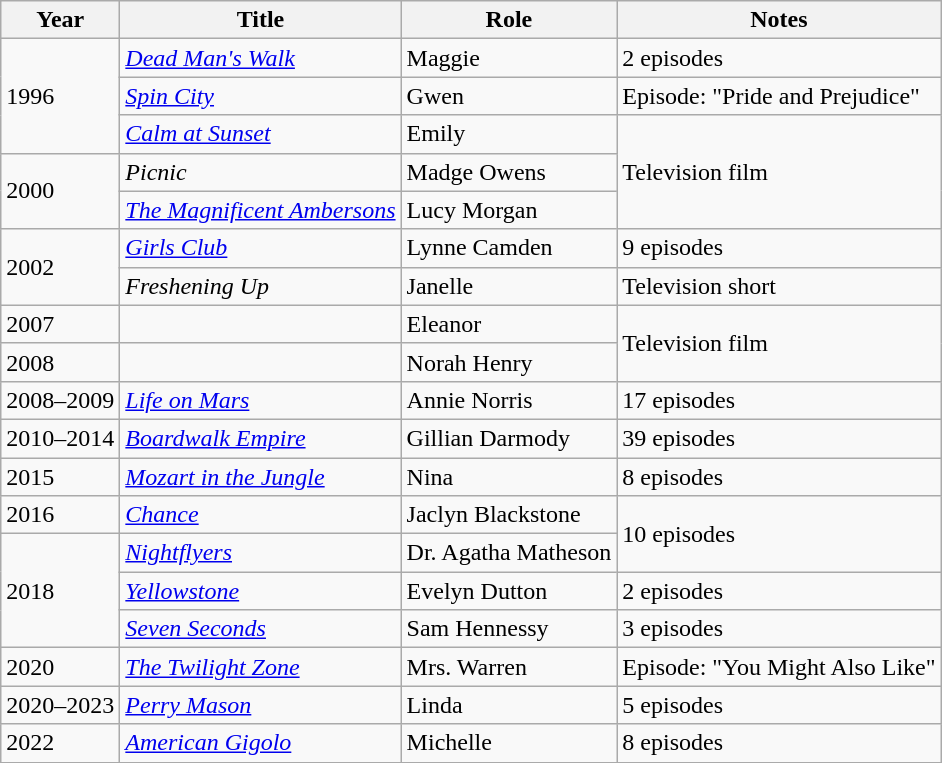<table class="wikitable sortable">
<tr>
<th>Year</th>
<th>Title</th>
<th>Role</th>
<th class="unsortable">Notes</th>
</tr>
<tr>
<td rowspan="3">1996</td>
<td><em><a href='#'>Dead Man's Walk</a></em></td>
<td>Maggie</td>
<td>2 episodes</td>
</tr>
<tr>
<td><em><a href='#'>Spin City</a></em></td>
<td>Gwen</td>
<td>Episode: "Pride and Prejudice"</td>
</tr>
<tr>
<td><em><a href='#'>Calm at Sunset</a></em></td>
<td>Emily</td>
<td rowspan="3">Television film</td>
</tr>
<tr>
<td rowspan="2">2000</td>
<td><em>Picnic</em></td>
<td>Madge Owens</td>
</tr>
<tr>
<td><em><a href='#'>The Magnificent Ambersons</a></em></td>
<td>Lucy Morgan</td>
</tr>
<tr>
<td rowspan="2">2002</td>
<td><em><a href='#'>Girls Club</a></em></td>
<td>Lynne Camden</td>
<td>9 episodes</td>
</tr>
<tr>
<td><em>Freshening Up</em></td>
<td>Janelle</td>
<td>Television short</td>
</tr>
<tr>
<td>2007</td>
<td><em></em></td>
<td>Eleanor</td>
<td rowspan="2">Television film</td>
</tr>
<tr>
<td>2008</td>
<td><em></em></td>
<td>Norah Henry</td>
</tr>
<tr>
<td>2008–2009</td>
<td><em><a href='#'>Life on Mars</a></em></td>
<td>Annie Norris</td>
<td>17 episodes</td>
</tr>
<tr>
<td>2010–2014</td>
<td><em><a href='#'>Boardwalk Empire</a></em></td>
<td>Gillian Darmody</td>
<td>39 episodes</td>
</tr>
<tr>
<td>2015</td>
<td><em><a href='#'>Mozart in the Jungle</a></em></td>
<td>Nina</td>
<td>8 episodes</td>
</tr>
<tr>
<td>2016</td>
<td><em><a href='#'>Chance</a></em></td>
<td>Jaclyn Blackstone</td>
<td rowspan="2">10 episodes</td>
</tr>
<tr>
<td rowspan="3">2018</td>
<td><em><a href='#'>Nightflyers</a></em></td>
<td>Dr. Agatha Matheson</td>
</tr>
<tr>
<td><em><a href='#'>Yellowstone</a></em></td>
<td>Evelyn Dutton</td>
<td>2 episodes</td>
</tr>
<tr>
<td><em><a href='#'>Seven Seconds</a></em></td>
<td>Sam Hennessy</td>
<td>3 episodes</td>
</tr>
<tr>
<td>2020</td>
<td><em><a href='#'>The Twilight Zone</a></em></td>
<td>Mrs. Warren</td>
<td>Episode: "You Might Also Like"</td>
</tr>
<tr>
<td>2020–2023</td>
<td><em><a href='#'>Perry Mason</a></em></td>
<td>Linda</td>
<td>5 episodes</td>
</tr>
<tr>
<td>2022</td>
<td><em><a href='#'>American Gigolo</a></em></td>
<td>Michelle</td>
<td>8 episodes</td>
</tr>
<tr>
</tr>
</table>
